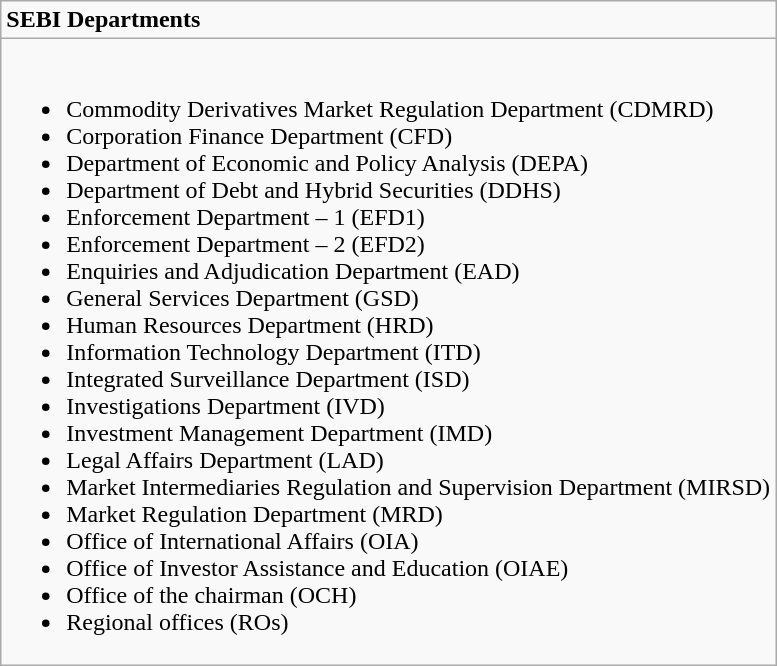<table role="presentation" class="wikitable mw-collapsible mw-collapsed">
<tr>
<td><strong>SEBI Departments</strong></td>
</tr>
<tr>
<td><br><ul><li>Commodity Derivatives Market Regulation Department (CDMRD)</li><li>Corporation Finance Department (CFD)</li><li>Department of Economic and Policy Analysis (DEPA)</li><li>Department of Debt and Hybrid Securities (DDHS)</li><li>Enforcement Department – 1 (EFD1)</li><li>Enforcement Department – 2 (EFD2)</li><li>Enquiries and Adjudication Department (EAD)</li><li>General Services Department (GSD)</li><li>Human Resources Department (HRD)</li><li>Information Technology Department (ITD)</li><li>Integrated Surveillance Department (ISD)</li><li>Investigations Department (IVD)</li><li>Investment Management Department (IMD)</li><li>Legal Affairs Department (LAD)</li><li>Market Intermediaries Regulation and Supervision Department (MIRSD)</li><li>Market Regulation Department (MRD)</li><li>Office of International Affairs (OIA)</li><li>Office of Investor Assistance and Education (OIAE)</li><li>Office of the chairman (OCH)</li><li>Regional offices (ROs)</li></ul></td>
</tr>
</table>
